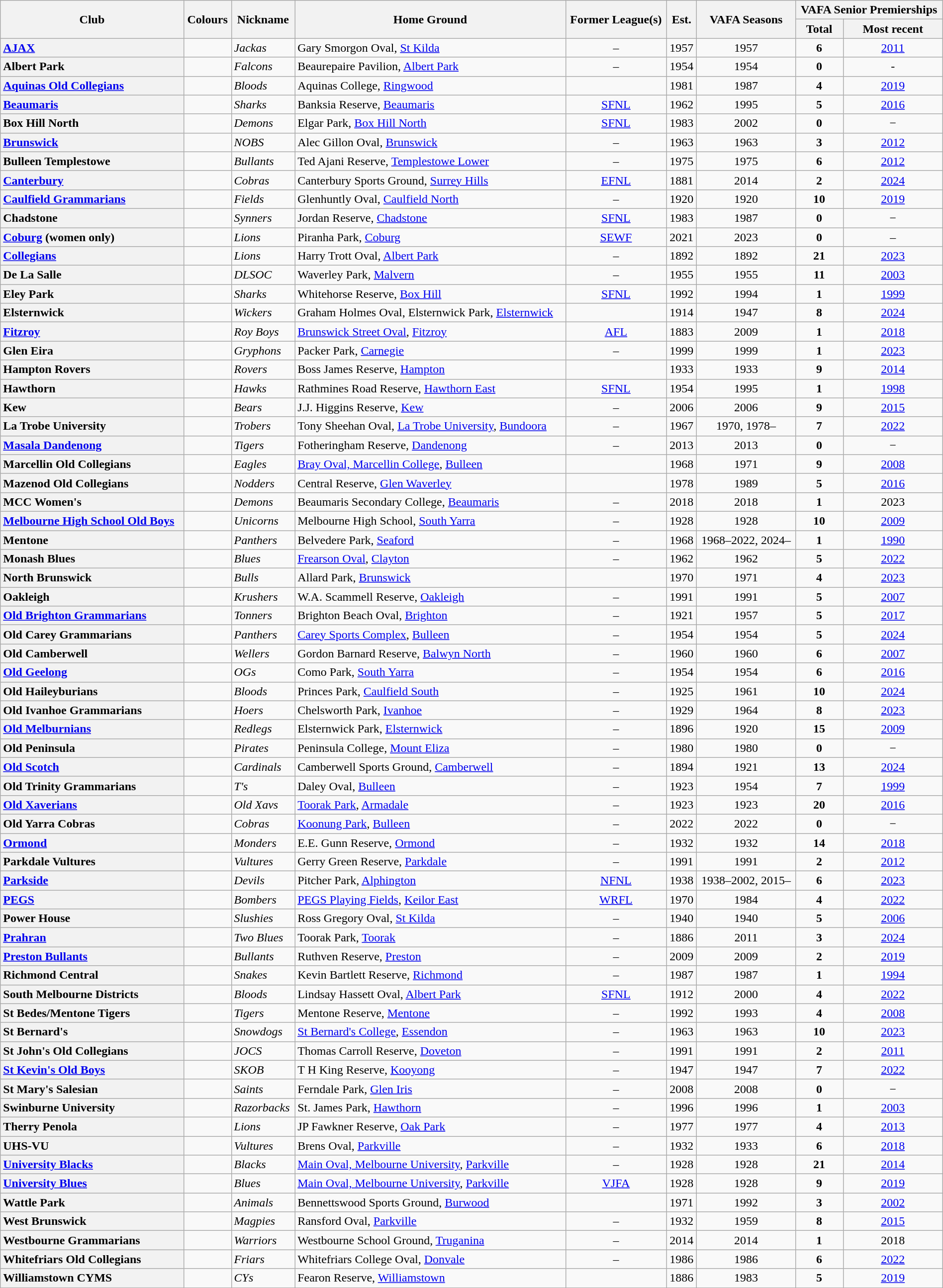<table class="wikitable sortable mw-collapsible mw-collapsed" style="text-align:center; width:100%">
<tr>
<th rowspan="2">Club</th>
<th rowspan="2" class="unsortable">Colours</th>
<th rowspan="2">Nickname</th>
<th rowspan="2">Home Ground</th>
<th rowspan="2">Former League(s)</th>
<th rowspan="2">Est.</th>
<th rowspan="2">VAFA Seasons</th>
<th colspan="2">VAFA Senior Premierships</th>
</tr>
<tr>
<th>Total</th>
<th>Most recent</th>
</tr>
<tr>
<th style="text-align:left;"><a href='#'>AJAX</a></th>
<td></td>
<td align='left'><em>Jackas</em></td>
<td align='left'>Gary Smorgon Oval, <a href='#'>St Kilda</a></td>
<td style="text-align:center;">–</td>
<td style="text-align:center;">1957</td>
<td style="text-align:center;">1957</td>
<td style="text-align:center;"><strong>6</strong></td>
<td style="text-align:center;"><a href='#'>2011</a></td>
</tr>
<tr>
<th style="text-align:left;">Albert Park</th>
<td></td>
<td align='left'><em>Falcons</em></td>
<td align='left'>Beaurepaire Pavilion, <a href='#'>Albert Park</a></td>
<td style="text-align:center;">–</td>
<td style="text-align:center;">1954</td>
<td style="text-align:center;">1954</td>
<td style="text-align:center;"><strong>0</strong></td>
<td style="text-align:center;">-</td>
</tr>
<tr>
<th style="text-align:left;"><a href='#'>Aquinas Old Collegians</a></th>
<td></td>
<td align='left'><em>Bloods</em></td>
<td align='left'>Aquinas College, <a href='#'>Ringwood</a></td>
<td style="text-align:center;"></td>
<td style="text-align:center;">1981</td>
<td style="text-align:center;">1987</td>
<td style="text-align:center;"><strong>4</strong></td>
<td style="text-align:center;"><a href='#'>2019</a></td>
</tr>
<tr>
<th style="text-align:left;"><a href='#'>Beaumaris</a></th>
<td></td>
<td align='left'><em>Sharks</em></td>
<td align='left'>Banksia Reserve, <a href='#'>Beaumaris</a></td>
<td style="text-align:center;"><a href='#'>SFNL</a></td>
<td style="text-align:center;">1962</td>
<td style="text-align:center;">1995</td>
<td style="text-align:center;"><strong>5</strong></td>
<td style="text-align:center;"><a href='#'>2016</a></td>
</tr>
<tr>
<th style="text-align:left;">Box Hill North</th>
<td></td>
<td align='left'><em>Demons</em></td>
<td align='left'>Elgar Park, <a href='#'>Box Hill North</a></td>
<td style="text-align:center;"><a href='#'>SFNL</a></td>
<td style="text-align:center;">1983</td>
<td style="text-align:center;">2002</td>
<td style="text-align:center;"><strong>0</strong></td>
<td style="text-align:center;">−</td>
</tr>
<tr>
<th style="text-align:left;"><a href='#'>Brunswick</a></th>
<td></td>
<td align='left'><em>NOBS</em></td>
<td align='left'>Alec Gillon Oval, <a href='#'>Brunswick</a></td>
<td style="text-align:center;">–</td>
<td style="text-align:center;">1963</td>
<td style="text-align:center;">1963</td>
<td style="text-align:center;"><strong>3</strong></td>
<td style="text-align:center;"><a href='#'>2012</a></td>
</tr>
<tr>
<th style="text-align:left;">Bulleen Templestowe</th>
<td></td>
<td align='left'><em>Bullants</em></td>
<td align='left'>Ted Ajani Reserve, <a href='#'>Templestowe Lower</a></td>
<td style="text-align:center;">–</td>
<td style="text-align:center;">1975</td>
<td style="text-align:center;">1975</td>
<td style="text-align:center;"><strong>6</strong></td>
<td style="text-align:center;"><a href='#'>2012</a></td>
</tr>
<tr>
<th style="text-align:left;"><a href='#'>Canterbury</a></th>
<td></td>
<td align='left'><em>Cobras</em></td>
<td align='left'>Canterbury Sports Ground, <a href='#'>Surrey Hills</a></td>
<td style="text-align:center;"><a href='#'>EFNL</a></td>
<td style="text-align:center;">1881</td>
<td style="text-align:center;">2014</td>
<td style="text-align:center;"><strong>2</strong></td>
<td style="text-align:center;"><a href='#'>2024</a></td>
</tr>
<tr>
<th style="text-align:left;"><a href='#'>Caulfield Grammarians</a></th>
<td></td>
<td align='left'><em>Fields</em></td>
<td align='left'>Glenhuntly Oval, <a href='#'>Caulfield North</a></td>
<td style="text-align:center;">–</td>
<td style="text-align:center;">1920</td>
<td style="text-align:center;">1920</td>
<td style="text-align:center;"><strong>10</strong></td>
<td style="text-align:center;"><a href='#'>2019</a></td>
</tr>
<tr>
<th style="text-align:left;">Chadstone</th>
<td></td>
<td align='left'><em>Synners</em></td>
<td align='left'>Jordan Reserve, <a href='#'>Chadstone</a></td>
<td style="text-align:center;"><a href='#'>SFNL</a></td>
<td style="text-align:center;">1983</td>
<td style="text-align:center;">1987</td>
<td style="text-align:center;"><strong>0</strong></td>
<td style="text-align:center;">−</td>
</tr>
<tr>
<th style="text-align:left;"><a href='#'>Coburg</a> (women only)</th>
<td></td>
<td align='left'><em>Lions</em></td>
<td align='left'>Piranha Park, <a href='#'>Coburg</a></td>
<td style="text-align:center;"><a href='#'>SEWF</a></td>
<td style="text-align:center;">2021</td>
<td style="text-align:center;">2023</td>
<td style="text-align:center;"><strong>0</strong></td>
<td style="text-align:center;">–</td>
</tr>
<tr>
<th style="text-align:left;"><a href='#'>Collegians</a></th>
<td></td>
<td align='left'><em>Lions</em></td>
<td align='left'>Harry Trott Oval, <a href='#'>Albert Park</a></td>
<td style="text-align:center;">–</td>
<td style="text-align:center;">1892</td>
<td style="text-align:center;">1892</td>
<td style="text-align:center;"><strong>21</strong></td>
<td style="text-align:center;"><a href='#'>2023</a></td>
</tr>
<tr>
<th style="text-align:left;">De La Salle</th>
<td></td>
<td align='left'><em>DLSOC</em></td>
<td align='left'>Waverley Park, <a href='#'>Malvern</a></td>
<td style="text-align:center;">–</td>
<td style="text-align:center;">1955</td>
<td style="text-align:center;">1955</td>
<td style="text-align:center;"><strong>11</strong></td>
<td style="text-align:center;"><a href='#'>2003</a></td>
</tr>
<tr>
<th style="text-align:left;">Eley Park</th>
<td></td>
<td align='left'><em>Sharks</em></td>
<td align='left'>Whitehorse Reserve, <a href='#'>Box Hill</a></td>
<td style="text-align:center;"><a href='#'>SFNL</a></td>
<td style="text-align:center;">1992</td>
<td style="text-align:center;">1994</td>
<td style="text-align:center;"><strong>1</strong></td>
<td style="text-align:center;"><a href='#'>1999</a></td>
</tr>
<tr>
<th style="text-align:left;">Elsternwick</th>
<td></td>
<td align='left'><em>Wickers</em></td>
<td align='left'>Graham Holmes Oval, Elsternwick Park, <a href='#'>Elsternwick</a></td>
<td style="text-align:center;"></td>
<td style="text-align:center;">1914</td>
<td style="text-align:center;">1947</td>
<td style="text-align:center;"><strong>8</strong></td>
<td style="text-align:center;"><a href='#'>2024</a></td>
</tr>
<tr>
<th style="text-align:left;"><a href='#'>Fitzroy</a></th>
<td></td>
<td align='left'><em>Roy Boys</em></td>
<td align='left'><a href='#'>Brunswick Street Oval</a>, <a href='#'>Fitzroy</a></td>
<td style="text-align:center;"><a href='#'>AFL</a></td>
<td style="text-align:center;">1883</td>
<td style="text-align:center;">2009</td>
<td style="text-align:center;"><strong>1</strong></td>
<td style="text-align:center;"><a href='#'>2018</a></td>
</tr>
<tr>
<th style="text-align:left;">Glen Eira</th>
<td></td>
<td align='left'><em>Gryphons</em></td>
<td align='left'>Packer Park, <a href='#'>Carnegie</a></td>
<td style="text-align:center;">–</td>
<td style="text-align:center;">1999</td>
<td style="text-align:center;">1999</td>
<td style="text-align:center;"><strong>1</strong></td>
<td style="text-align:center;"><a href='#'>2023</a></td>
</tr>
<tr>
<th style="text-align:left;">Hampton Rovers</th>
<td></td>
<td align='left'><em>Rovers</em></td>
<td align='left'>Boss James Reserve, <a href='#'>Hampton</a></td>
<td style="text-align:center;"></td>
<td style="text-align:center;">1933</td>
<td style="text-align:center;">1933</td>
<td style="text-align:center;"><strong>9</strong></td>
<td style="text-align:center;"><a href='#'>2014</a></td>
</tr>
<tr>
<th style="text-align:left;">Hawthorn</th>
<td></td>
<td align='left'><em>Hawks</em></td>
<td align='left'>Rathmines Road Reserve, <a href='#'>Hawthorn East</a></td>
<td style="text-align:center;"><a href='#'>SFNL</a></td>
<td style="text-align:center;">1954</td>
<td style="text-align:center;">1995</td>
<td style="text-align:center;"><strong>1</strong></td>
<td style="text-align:center;"><a href='#'>1998</a></td>
</tr>
<tr>
<th style="text-align:left;">Kew</th>
<td></td>
<td align='left'><em>Bears</em></td>
<td align='left'>J.J. Higgins Reserve, <a href='#'>Kew</a></td>
<td style="text-align:center;">–</td>
<td style="text-align:center;">2006</td>
<td style="text-align:center;">2006</td>
<td style="text-align:center;"><strong>9</strong></td>
<td style="text-align:center;"><a href='#'>2015</a></td>
</tr>
<tr>
<th style="text-align:left;">La Trobe University</th>
<td></td>
<td align='left'><em>Trobers</em></td>
<td align='left'>Tony Sheehan Oval, <a href='#'>La Trobe University</a>, <a href='#'>Bundoora</a></td>
<td style="text-align:center;">–</td>
<td style="text-align:center;">1967</td>
<td style="text-align:center;">1970, 1978–</td>
<td style="text-align:center;"><strong>7</strong></td>
<td style="text-align:center;"><a href='#'>2022</a></td>
</tr>
<tr>
<th style="text-align:left;"><a href='#'>Masala Dandenong</a></th>
<td></td>
<td align='left'><em>Tigers</em></td>
<td align='left'>Fotheringham Reserve, <a href='#'>Dandenong</a></td>
<td style="text-align:center;">–</td>
<td style="text-align:center;">2013</td>
<td style="text-align:center;">2013</td>
<td style="text-align:center;"><strong>0</strong></td>
<td style="text-align:center;">−</td>
</tr>
<tr>
<th style="text-align:left;">Marcellin Old Collegians</th>
<td></td>
<td align='left'><em>Eagles</em></td>
<td align='left'><a href='#'>Bray Oval, Marcellin College</a>, <a href='#'>Bulleen</a></td>
<td style="text-align:center;"></td>
<td style="text-align:center;">1968</td>
<td style="text-align:center;">1971</td>
<td style="text-align:center;"><strong>9</strong></td>
<td style="text-align:center;"><a href='#'>2008</a></td>
</tr>
<tr>
<th style="text-align:left;">Mazenod Old Collegians</th>
<td></td>
<td align='left'><em>Nodders</em></td>
<td align='left'>Central Reserve, <a href='#'>Glen Waverley</a></td>
<td style="text-align:center;"></td>
<td style="text-align:center;">1978</td>
<td style="text-align:center;">1989</td>
<td style="text-align:center;"><strong>5</strong></td>
<td style="text-align:center;"><a href='#'>2016</a></td>
</tr>
<tr>
<th style="text-align:left;">MCC Women's</th>
<td></td>
<td align='left'><em>Demons</em></td>
<td align='left'>Beaumaris Secondary College, <a href='#'>Beaumaris</a></td>
<td style="text-align:center;">–</td>
<td style="text-align:center;">2018</td>
<td style="text-align:center;">2018</td>
<td style="text-align:center;"><strong>1</strong></td>
<td style="text-align:center;">2023</td>
</tr>
<tr>
<th style="text-align:left;"><a href='#'>Melbourne High School Old Boys</a></th>
<td></td>
<td align='left'><em>Unicorns</em></td>
<td align='left'>Melbourne High School, <a href='#'>South Yarra</a></td>
<td style="text-align:center;">–</td>
<td style="text-align:center;">1928</td>
<td style="text-align:center;">1928</td>
<td style="text-align:center;"><strong>10</strong></td>
<td style="text-align:center;"><a href='#'>2009</a></td>
</tr>
<tr>
<th style="text-align:left;">Mentone</th>
<td></td>
<td align='left'><em>Panthers</em></td>
<td align='left'>Belvedere Park, <a href='#'>Seaford</a></td>
<td style="text-align:center;">–</td>
<td style="text-align:center;">1968</td>
<td style="text-align:center;">1968–2022, 2024–</td>
<td style="text-align:center;"><strong>1</strong></td>
<td style="text-align:center;"><a href='#'>1990</a></td>
</tr>
<tr>
<th style="text-align:left;">Monash Blues</th>
<td></td>
<td align='left'><em>Blues</em></td>
<td align='left'><a href='#'>Frearson Oval</a>, <a href='#'>Clayton</a></td>
<td style="text-align:center;">–</td>
<td style="text-align:center;">1962</td>
<td style="text-align:center;">1962</td>
<td style="text-align:center;"><strong>5</strong></td>
<td style="text-align:center;"><a href='#'>2022</a></td>
</tr>
<tr>
<th style="text-align:left;">North Brunswick</th>
<td></td>
<td align='left'><em>Bulls</em></td>
<td align='left'>Allard Park, <a href='#'>Brunswick</a></td>
<td style="text-align:center;"></td>
<td style="text-align:center;">1970</td>
<td style="text-align:center;">1971</td>
<td style="text-align:center;"><strong>4</strong></td>
<td style="text-align:center;"><a href='#'>2023</a></td>
</tr>
<tr>
<th style="text-align:left;">Oakleigh</th>
<td></td>
<td align='left'><em>Krushers</em></td>
<td align='left'>W.A. Scammell Reserve, <a href='#'>Oakleigh</a></td>
<td style="text-align:center;">–</td>
<td style="text-align:center;">1991</td>
<td style="text-align:center;">1991</td>
<td style="text-align:center;"><strong>5</strong></td>
<td style="text-align:center;"><a href='#'>2007</a></td>
</tr>
<tr>
<th style="text-align:left;"><a href='#'>Old Brighton Grammarians</a></th>
<td></td>
<td align='left'><em>Tonners</em></td>
<td align='left'>Brighton Beach Oval, <a href='#'>Brighton</a></td>
<td style="text-align:center;">–</td>
<td style="text-align:center;">1921</td>
<td style="text-align:center;">1957</td>
<td style="text-align:center;"><strong>5</strong></td>
<td style="text-align:center;"><a href='#'>2017</a></td>
</tr>
<tr>
<th style="text-align:left;">Old Carey Grammarians</th>
<td></td>
<td align='left'><em>Panthers</em></td>
<td align='left'><a href='#'>Carey Sports Complex</a>, <a href='#'>Bulleen</a></td>
<td style="text-align:center;">–</td>
<td style="text-align:center;">1954</td>
<td style="text-align:center;">1954</td>
<td style="text-align:center;"><strong>5</strong></td>
<td style="text-align:center;"><a href='#'>2024</a></td>
</tr>
<tr>
<th style="text-align:left;">Old Camberwell</th>
<td></td>
<td align='left'><em>Wellers</em></td>
<td align='left'>Gordon Barnard Reserve, <a href='#'>Balwyn North</a></td>
<td style="text-align:center;">–</td>
<td style="text-align:center;">1960</td>
<td style="text-align:center;">1960</td>
<td style="text-align:center;"><strong>6</strong></td>
<td style="text-align:center;"><a href='#'>2007</a></td>
</tr>
<tr>
<th style="text-align:left;"><a href='#'>Old Geelong</a></th>
<td></td>
<td align='left'><em>OGs</em></td>
<td align='left'>Como Park, <a href='#'>South Yarra</a></td>
<td style="text-align:center;">–</td>
<td style="text-align:center;">1954</td>
<td style="text-align:center;">1954</td>
<td style="text-align:center;"><strong>6</strong></td>
<td style="text-align:center;"><a href='#'>2016</a></td>
</tr>
<tr>
<th style="text-align:left;">Old Haileyburians</th>
<td></td>
<td align='left'><em>Bloods</em></td>
<td align='left'>Princes Park, <a href='#'>Caulfield South</a></td>
<td style="text-align:center;">–</td>
<td style="text-align:center;">1925</td>
<td style="text-align:center;">1961</td>
<td style="text-align:center;"><strong>10</strong></td>
<td style="text-align:center;"><a href='#'>2024</a></td>
</tr>
<tr>
<th style="text-align:left;">Old Ivanhoe Grammarians</th>
<td></td>
<td align='left'><em>Hoers</em></td>
<td align='left'>Chelsworth Park, <a href='#'>Ivanhoe</a></td>
<td style="text-align:center;">–</td>
<td style="text-align:center;">1929</td>
<td style="text-align:center;">1964</td>
<td style="text-align:center;"><strong>8</strong></td>
<td style="text-align:center;"><a href='#'>2023</a></td>
</tr>
<tr>
<th style="text-align:left;"><a href='#'>Old Melburnians</a></th>
<td></td>
<td align='left'><em>Redlegs</em></td>
<td align='left'>Elsternwick Park, <a href='#'>Elsternwick</a></td>
<td style="text-align:center;">–</td>
<td style="text-align:center;">1896</td>
<td style="text-align:center;">1920</td>
<td style="text-align:center;"><strong>15</strong></td>
<td style="text-align:center;"><a href='#'>2009</a></td>
</tr>
<tr>
<th style="text-align:left;">Old Peninsula</th>
<td></td>
<td align='left'><em>Pirates</em></td>
<td align='left'>Peninsula College, <a href='#'>Mount Eliza</a></td>
<td style="text-align:center;">–</td>
<td style="text-align:center;">1980</td>
<td style="text-align:center;">1980</td>
<td style="text-align:center;"><strong>0</strong></td>
<td style="text-align:center;">−</td>
</tr>
<tr>
<th style="text-align:left;"><a href='#'>Old Scotch</a></th>
<td></td>
<td align='left'><em>Cardinals</em></td>
<td align='left'>Camberwell Sports Ground, <a href='#'>Camberwell</a></td>
<td style="text-align:center;">–</td>
<td style="text-align:center;">1894</td>
<td style="text-align:center;">1921</td>
<td style="text-align:center;"><strong>13</strong></td>
<td style="text-align:center;"><a href='#'>2024</a></td>
</tr>
<tr>
<th style="text-align:left;">Old Trinity Grammarians</th>
<td></td>
<td align='left'><em>T's</em></td>
<td align='left'>Daley Oval, <a href='#'>Bulleen</a></td>
<td style="text-align:center;">–</td>
<td style="text-align:center;">1923</td>
<td style="text-align:center;">1954</td>
<td style="text-align:center;"><strong>7</strong></td>
<td style="text-align:center;"><a href='#'>1999</a></td>
</tr>
<tr>
<th style="text-align:left;"><a href='#'>Old Xaverians</a></th>
<td></td>
<td align='left'><em>Old Xavs</em></td>
<td align='left'><a href='#'>Toorak Park</a>, <a href='#'>Armadale</a></td>
<td style="text-align:center;">–</td>
<td style="text-align:center;">1923</td>
<td style="text-align:center;">1923</td>
<td style="text-align:center;"><strong>20</strong></td>
<td style="text-align:center;"><a href='#'>2016</a></td>
</tr>
<tr>
<th style="text-align:left;">Old Yarra Cobras</th>
<td></td>
<td align='left'><em>Cobras</em></td>
<td align='left'><a href='#'>Koonung Park</a>, <a href='#'>Bulleen</a></td>
<td style="text-align:center;">–</td>
<td style="text-align:center;">2022</td>
<td style="text-align:center;">2022</td>
<td style="text-align:center;"><strong>0</strong></td>
<td style="text-align:center;">−</td>
</tr>
<tr>
<th style="text-align:left;"><a href='#'>Ormond</a></th>
<td></td>
<td align='left'><em>Monders</em></td>
<td align='left'>E.E. Gunn Reserve, <a href='#'>Ormond</a></td>
<td style="text-align:center;">–</td>
<td style="text-align:center;">1932</td>
<td style="text-align:center;">1932</td>
<td style="text-align:center;"><strong>14</strong></td>
<td style="text-align:center;"><a href='#'>2018</a></td>
</tr>
<tr>
<th style="text-align:left;">Parkdale Vultures</th>
<td></td>
<td align='left'><em>Vultures</em></td>
<td align='left'>Gerry Green Reserve, <a href='#'>Parkdale</a></td>
<td style="text-align:center;">–</td>
<td style="text-align:center;">1991</td>
<td style="text-align:center;">1991</td>
<td style="text-align:center;"><strong>2</strong></td>
<td style="text-align:center;"><a href='#'>2012</a></td>
</tr>
<tr>
<th style="text-align:left;"><a href='#'>Parkside</a></th>
<td></td>
<td align='left'><em>Devils</em></td>
<td align='left'>Pitcher Park, <a href='#'>Alphington</a></td>
<td style="text-align:center;"><a href='#'>NFNL</a></td>
<td style="text-align:center;">1938</td>
<td style="text-align:center;">1938–2002, 2015–</td>
<td style="text-align:center;"><strong>6</strong></td>
<td style="text-align:center;"><a href='#'>2023</a></td>
</tr>
<tr>
<th style="text-align:left;"><a href='#'>PEGS</a></th>
<td></td>
<td align='left'><em>Bombers</em></td>
<td align='left'><a href='#'>PEGS Playing Fields</a>, <a href='#'>Keilor East</a></td>
<td style="text-align:center;"><a href='#'>WRFL</a></td>
<td style="text-align:center;">1970</td>
<td style="text-align:center;">1984</td>
<td style="text-align:center;"><strong>4</strong></td>
<td style="text-align:center;"><a href='#'>2022</a></td>
</tr>
<tr>
<th style="text-align:left;">Power House</th>
<td></td>
<td align='left'><em>Slushies</em></td>
<td align='left'>Ross Gregory Oval, <a href='#'>St Kilda</a></td>
<td style="text-align:center;">–</td>
<td style="text-align:center;">1940</td>
<td style="text-align:center;">1940</td>
<td style="text-align:center;"><strong>5</strong></td>
<td style="text-align:center;"><a href='#'>2006</a></td>
</tr>
<tr>
<th style="text-align:left;"><a href='#'>Prahran</a></th>
<td></td>
<td align='left'><em>Two Blues</em></td>
<td align='left'>Toorak Park, <a href='#'>Toorak</a></td>
<td style="text-align:center;">–</td>
<td style="text-align:center;">1886</td>
<td style="text-align:center;">2011</td>
<td style="text-align:center;"><strong>3</strong></td>
<td style="text-align:center;"><a href='#'>2024</a></td>
</tr>
<tr>
<th style="text-align:left;"><a href='#'>Preston Bullants</a></th>
<td></td>
<td align='left'><em>Bullants</em></td>
<td align='left'>Ruthven Reserve, <a href='#'>Preston</a></td>
<td style="text-align:center;">–</td>
<td style="text-align:center;">2009</td>
<td style="text-align:center;">2009</td>
<td style="text-align:center;"><strong>2</strong></td>
<td style="text-align:center;"><a href='#'>2019</a></td>
</tr>
<tr>
<th style="text-align:left;">Richmond Central</th>
<td></td>
<td align='left'><em>Snakes</em></td>
<td align='left'>Kevin Bartlett Reserve, <a href='#'>Richmond</a></td>
<td style="text-align:center;">–</td>
<td style="text-align:center;">1987</td>
<td style="text-align:center;">1987</td>
<td style="text-align:center;"><strong>1</strong></td>
<td style="text-align:center;"><a href='#'>1994</a></td>
</tr>
<tr>
<th style="text-align:left;">South Melbourne Districts</th>
<td></td>
<td align='left'><em>Bloods</em></td>
<td align='left'>Lindsay Hassett Oval, <a href='#'>Albert Park</a></td>
<td style="text-align:center;"><a href='#'>SFNL</a></td>
<td style="text-align:center;">1912</td>
<td style="text-align:center;">2000</td>
<td style="text-align:center;"><strong>4</strong></td>
<td style="text-align:center;"><a href='#'>2022</a></td>
</tr>
<tr>
<th style="text-align:left;">St Bedes/Mentone Tigers</th>
<td></td>
<td align='left'><em>Tigers</em></td>
<td align='left'>Mentone Reserve, <a href='#'>Mentone</a></td>
<td style="text-align:center;">–</td>
<td style="text-align:center;">1992</td>
<td style="text-align:center;">1993</td>
<td style="text-align:center;"><strong>4</strong></td>
<td style="text-align:center;"><a href='#'>2008</a></td>
</tr>
<tr>
<th style="text-align:left;">St Bernard's</th>
<td></td>
<td align='left'><em>Snowdogs</em></td>
<td align='left'><a href='#'>St Bernard's College</a>, <a href='#'>Essendon</a></td>
<td style="text-align:center;">–</td>
<td style="text-align:center;">1963</td>
<td style="text-align:center;">1963</td>
<td style="text-align:center;"><strong>10</strong></td>
<td style="text-align:center;"><a href='#'>2023</a></td>
</tr>
<tr>
<th style="text-align:left;">St John's Old Collegians</th>
<td></td>
<td align='left'><em>JOCS</em></td>
<td align='left'>Thomas Carroll Reserve, <a href='#'>Doveton</a></td>
<td style="text-align:center;">–</td>
<td style="text-align:center;">1991</td>
<td style="text-align:center;">1991</td>
<td style="text-align:center;"><strong>2</strong></td>
<td style="text-align:center;"><a href='#'>2011</a></td>
</tr>
<tr>
<th style="text-align:left;"><a href='#'>St Kevin's Old Boys</a></th>
<td></td>
<td align='left'><em>SKOB</em></td>
<td align='left'>T H King Reserve, <a href='#'>Kooyong</a></td>
<td style="text-align:center;">–</td>
<td style="text-align:center;">1947</td>
<td style="text-align:center;">1947</td>
<td style="text-align:center;"><strong>7</strong></td>
<td style="text-align:center;"><a href='#'>2022</a></td>
</tr>
<tr>
<th style="text-align:left;">St Mary's Salesian</th>
<td></td>
<td align='left'><em>Saints</em></td>
<td align='left'>Ferndale Park, <a href='#'>Glen Iris</a></td>
<td style="text-align:center;">–</td>
<td style="text-align:center;">2008</td>
<td style="text-align:center;">2008</td>
<td style="text-align:center;"><strong>0</strong></td>
<td style="text-align:center;">−</td>
</tr>
<tr>
<th style="text-align:left;">Swinburne University</th>
<td></td>
<td align='left'><em>Razorbacks</em></td>
<td align='left'>St. James Park, <a href='#'>Hawthorn</a></td>
<td style="text-align:center;">–</td>
<td style="text-align:center;">1996</td>
<td style="text-align:center;">1996</td>
<td style="text-align:center;"><strong>1</strong></td>
<td style="text-align:center;"><a href='#'>2003</a></td>
</tr>
<tr>
<th style="text-align:left;">Therry Penola</th>
<td></td>
<td align='left'><em>Lions</em></td>
<td align='left'>JP Fawkner Reserve, <a href='#'>Oak Park</a></td>
<td style="text-align:center;">–</td>
<td style="text-align:center;">1977</td>
<td style="text-align:center;">1977</td>
<td style="text-align:center;"><strong>4</strong></td>
<td style="text-align:center;"><a href='#'>2013</a></td>
</tr>
<tr>
<th style="text-align:left;">UHS-VU</th>
<td></td>
<td align='left'><em>Vultures</em></td>
<td align='left'>Brens Oval, <a href='#'>Parkville</a></td>
<td style="text-align:center;">–</td>
<td style="text-align:center;">1932</td>
<td style="text-align:center;">1933</td>
<td style="text-align:center;"><strong>6</strong></td>
<td style="text-align:center;"><a href='#'>2018</a></td>
</tr>
<tr>
<th style="text-align:left;"><a href='#'>University Blacks</a></th>
<td></td>
<td align='left'><em>Blacks</em></td>
<td align='left'><a href='#'>Main Oval, Melbourne University</a>, <a href='#'>Parkville</a></td>
<td style="text-align:center;">–</td>
<td style="text-align:center;">1928</td>
<td style="text-align:center;">1928</td>
<td style="text-align:center;"><strong>21</strong></td>
<td style="text-align:center;"><a href='#'>2014</a></td>
</tr>
<tr>
<th style="text-align:left;"><a href='#'>University Blues</a></th>
<td></td>
<td align='left'><em>Blues</em></td>
<td align='left'><a href='#'>Main Oval, Melbourne University</a>, <a href='#'>Parkville</a></td>
<td style="text-align:center;"><a href='#'>VJFA</a></td>
<td style="text-align:center;">1928</td>
<td style="text-align:center;">1928</td>
<td style="text-align:center;"><strong>9</strong></td>
<td style="text-align:center;"><a href='#'>2019</a></td>
</tr>
<tr>
<th style="text-align:left;">Wattle Park</th>
<td></td>
<td align='left'><em>Animals</em></td>
<td align='left'>Bennettswood Sports Ground, <a href='#'>Burwood</a></td>
<td style="text-align:center;"></td>
<td style="text-align:center;">1971</td>
<td style="text-align:center;">1992</td>
<td style="text-align:center;"><strong>3</strong></td>
<td style="text-align:center;"><a href='#'>2002</a></td>
</tr>
<tr>
<th style="text-align:left;">West Brunswick</th>
<td></td>
<td align='left'><em>Magpies</em></td>
<td align='left'>Ransford Oval, <a href='#'>Parkville</a></td>
<td style="text-align:center;">–</td>
<td style="text-align:center;">1932</td>
<td style="text-align:center;">1959</td>
<td style="text-align:center;"><strong>8</strong></td>
<td style="text-align:center;"><a href='#'>2015</a></td>
</tr>
<tr>
<th style="text-align:left;">Westbourne Grammarians</th>
<td></td>
<td align='left'><em>Warriors</em></td>
<td align='left'>Westbourne School Ground, <a href='#'>Truganina</a></td>
<td style="text-align:center;">–</td>
<td style="text-align:center;">2014</td>
<td style="text-align:center;">2014</td>
<td style="text-align:center;"><strong>1</strong></td>
<td style="text-align:center;">2018</td>
</tr>
<tr>
<th style="text-align:left;">Whitefriars Old Collegians</th>
<td></td>
<td align='left'><em>Friars</em></td>
<td align='left'>Whitefriars College Oval, <a href='#'>Donvale</a></td>
<td style="text-align:center;">–</td>
<td style="text-align:center;">1986</td>
<td style="text-align:center;">1986</td>
<td style="text-align:center;"><strong>6</strong></td>
<td style="text-align:center;"><a href='#'>2022</a></td>
</tr>
<tr>
<th style="text-align:left;">Williamstown CYMS</th>
<td></td>
<td align='left'><em>CYs</em></td>
<td align='left'>Fearon Reserve, <a href='#'>Williamstown</a></td>
<td style="text-align:center;"></td>
<td style="text-align:center;">1886</td>
<td style="text-align:center;">1983</td>
<td style="text-align:center;"><strong>5</strong></td>
<td style="text-align:center;"><a href='#'>2019</a></td>
</tr>
</table>
